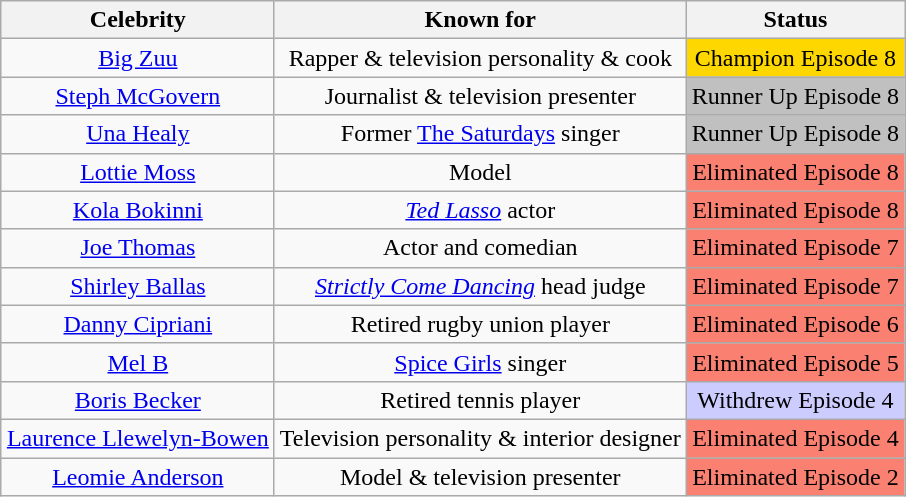<table class="wikitable sortable" style="margin:auto; text-align:center;">
<tr>
<th>Celebrity</th>
<th>Known for</th>
<th>Status</th>
</tr>
<tr>
<td><a href='#'>Big Zuu</a></td>
<td>Rapper & television personality & cook</td>
<td bgcolor="gold">Champion Episode 8</td>
</tr>
<tr>
<td><a href='#'>Steph McGovern</a></td>
<td>Journalist & television presenter</td>
<td bgcolor="silver">Runner Up Episode 8</td>
</tr>
<tr>
<td><a href='#'>Una Healy</a></td>
<td>Former <a href='#'>The Saturdays</a> singer</td>
<td bgcolor="silver">Runner Up Episode 8</td>
</tr>
<tr>
<td><a href='#'>Lottie Moss</a></td>
<td>Model</td>
<td bgcolor="salmon">Eliminated Episode 8</td>
</tr>
<tr>
<td><a href='#'>Kola Bokinni</a></td>
<td><em><a href='#'>Ted Lasso</a></em> actor</td>
<td bgcolor="salmon">Eliminated Episode 8</td>
</tr>
<tr>
<td><a href='#'>Joe Thomas</a></td>
<td>Actor and comedian</td>
<td bgcolor="salmon">Eliminated Episode 7</td>
</tr>
<tr>
<td><a href='#'>Shirley Ballas</a></td>
<td><em><a href='#'>Strictly Come Dancing</a></em> head judge</td>
<td bgcolor="salmon">Eliminated Episode 7</td>
</tr>
<tr>
<td><a href='#'>Danny Cipriani</a></td>
<td>Retired rugby union player</td>
<td bgcolor="salmon">Eliminated Episode 6</td>
</tr>
<tr>
<td><a href='#'>Mel B</a></td>
<td><a href='#'>Spice Girls</a> singer</td>
<td bgcolor="salmon">Eliminated Episode 5</td>
</tr>
<tr>
<td><a href='#'>Boris Becker</a></td>
<td>Retired tennis player</td>
<td style= "background:#ccf">Withdrew Episode 4</td>
</tr>
<tr>
<td><a href='#'>Laurence Llewelyn-Bowen</a></td>
<td>Television personality & interior designer</td>
<td bgcolor="salmon">Eliminated Episode 4</td>
</tr>
<tr>
<td><a href='#'>Leomie Anderson</a></td>
<td>Model & television presenter</td>
<td bgcolor="salmon">Eliminated Episode 2</td>
</tr>
</table>
